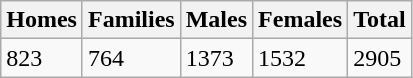<table class="wikitable">
<tr>
<th>Homes</th>
<th>Families</th>
<th>Males</th>
<th>Females</th>
<th>Total</th>
</tr>
<tr>
<td>823</td>
<td>764</td>
<td>1373</td>
<td>1532</td>
<td>2905</td>
</tr>
</table>
